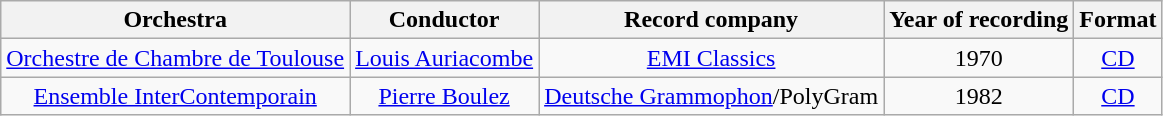<table class="wikitable">
<tr>
<th align="center">Orchestra</th>
<th align="center">Conductor</th>
<th align="center">Record company</th>
<th align="center">Year of recording</th>
<th align="center">Format</th>
</tr>
<tr>
<td align="center"><a href='#'>Orchestre de Chambre de Toulouse</a></td>
<td align="center"><a href='#'>Louis Auriacombe</a></td>
<td align="center"><a href='#'>EMI Classics</a></td>
<td align="center">1970</td>
<td align="center"><a href='#'>CD</a></td>
</tr>
<tr>
<td align="center"><a href='#'>Ensemble InterContemporain</a></td>
<td align="center"><a href='#'>Pierre Boulez</a></td>
<td align="center"><a href='#'>Deutsche Grammophon</a>/PolyGram</td>
<td align="center">1982</td>
<td align="center"><a href='#'>CD</a></td>
</tr>
</table>
